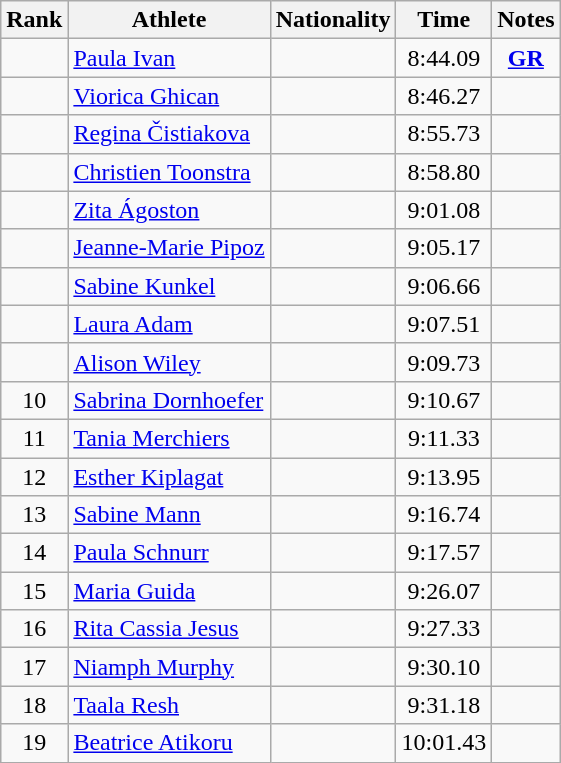<table class="wikitable sortable" style="text-align:center">
<tr>
<th>Rank</th>
<th>Athlete</th>
<th>Nationality</th>
<th>Time</th>
<th>Notes</th>
</tr>
<tr>
<td></td>
<td align=left><a href='#'>Paula Ivan</a></td>
<td align=left></td>
<td>8:44.09</td>
<td><strong><a href='#'>GR</a></strong></td>
</tr>
<tr>
<td></td>
<td align=left><a href='#'>Viorica Ghican</a></td>
<td align=left></td>
<td>8:46.27</td>
<td></td>
</tr>
<tr>
<td></td>
<td align=left><a href='#'>Regina Čistiakova</a></td>
<td align=left></td>
<td>8:55.73</td>
<td></td>
</tr>
<tr>
<td></td>
<td align=left><a href='#'>Christien Toonstra</a></td>
<td align=left></td>
<td>8:58.80</td>
<td></td>
</tr>
<tr>
<td></td>
<td align=left><a href='#'>Zita Ágoston</a></td>
<td align=left></td>
<td>9:01.08</td>
<td></td>
</tr>
<tr>
<td></td>
<td align=left><a href='#'>Jeanne-Marie Pipoz</a></td>
<td align=left></td>
<td>9:05.17</td>
<td></td>
</tr>
<tr>
<td></td>
<td align=left><a href='#'>Sabine Kunkel</a></td>
<td align=left></td>
<td>9:06.66</td>
<td></td>
</tr>
<tr>
<td></td>
<td align=left><a href='#'>Laura Adam</a></td>
<td align=left></td>
<td>9:07.51</td>
<td></td>
</tr>
<tr>
<td></td>
<td align=left><a href='#'>Alison Wiley</a></td>
<td align=left></td>
<td>9:09.73</td>
<td></td>
</tr>
<tr>
<td>10</td>
<td align=left><a href='#'>Sabrina Dornhoefer</a></td>
<td align=left></td>
<td>9:10.67</td>
<td></td>
</tr>
<tr>
<td>11</td>
<td align=left><a href='#'>Tania Merchiers</a></td>
<td align=left></td>
<td>9:11.33</td>
<td></td>
</tr>
<tr>
<td>12</td>
<td align=left><a href='#'>Esther Kiplagat</a></td>
<td align=left></td>
<td>9:13.95</td>
<td></td>
</tr>
<tr>
<td>13</td>
<td align=left><a href='#'>Sabine Mann</a></td>
<td align=left></td>
<td>9:16.74</td>
<td></td>
</tr>
<tr>
<td>14</td>
<td align=left><a href='#'>Paula Schnurr</a></td>
<td align=left></td>
<td>9:17.57</td>
<td></td>
</tr>
<tr>
<td>15</td>
<td align=left><a href='#'>Maria Guida</a></td>
<td align=left></td>
<td>9:26.07</td>
<td></td>
</tr>
<tr>
<td>16</td>
<td align=left><a href='#'>Rita Cassia Jesus</a></td>
<td align=left></td>
<td>9:27.33</td>
<td></td>
</tr>
<tr>
<td>17</td>
<td align=left><a href='#'>Niamph Murphy</a></td>
<td align=left></td>
<td>9:30.10</td>
<td></td>
</tr>
<tr>
<td>18</td>
<td align=left><a href='#'>Taala Resh</a></td>
<td align=left></td>
<td>9:31.18</td>
<td></td>
</tr>
<tr>
<td>19</td>
<td align=left><a href='#'>Beatrice Atikoru</a></td>
<td align=left></td>
<td>10:01.43</td>
<td></td>
</tr>
</table>
